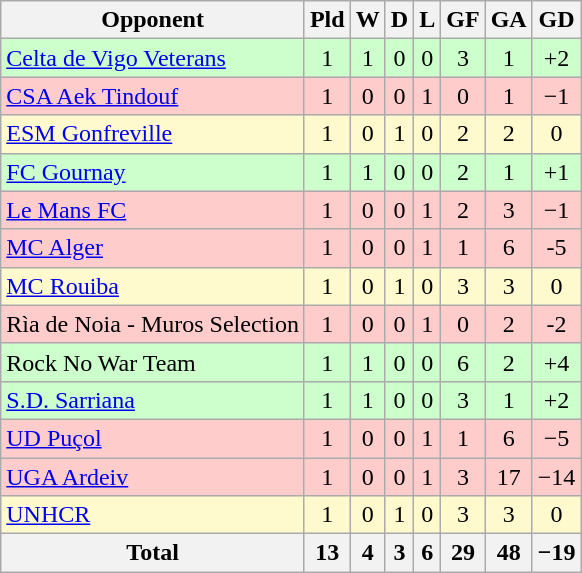<table class="wikitable sortable" style="text-align: center">
<tr>
<th>Opponent</th>
<th>Pld</th>
<th>W</th>
<th>D</th>
<th>L</th>
<th>GF</th>
<th>GA</th>
<th>GD</th>
</tr>
<tr style="background:#CCFFCC">
<td style="text-align:left;"> <a href='#'>Celta de Vigo Veterans</a></td>
<td>1</td>
<td>1</td>
<td>0</td>
<td>0</td>
<td>3</td>
<td>1</td>
<td>+2</td>
</tr>
<tr style="background:#FFCCCC">
<td style="text-align:left;"> <a href='#'>CSA Aek Tindouf</a></td>
<td>1</td>
<td>0</td>
<td>0</td>
<td>1</td>
<td>0</td>
<td>1</td>
<td>−1</td>
</tr>
<tr style="background:#FFFACD">
<td style="text-align:left;"> <a href='#'>ESM Gonfreville</a></td>
<td>1</td>
<td>0</td>
<td>1</td>
<td>0</td>
<td>2</td>
<td>2</td>
<td>0</td>
</tr>
<tr style="background:#CCFFCC">
<td style="text-align:left;"> <a href='#'>FC Gournay</a></td>
<td>1</td>
<td>1</td>
<td>0</td>
<td>0</td>
<td>2</td>
<td>1</td>
<td>+1</td>
</tr>
<tr style="background:#FFCCCC">
<td style="text-align:left;"> <a href='#'>Le Mans FC</a></td>
<td>1</td>
<td>0</td>
<td>0</td>
<td>1</td>
<td>2</td>
<td>3</td>
<td>−1</td>
</tr>
<tr style="background:#FFCCCC">
<td style="text-align:left;"> <a href='#'>MC Alger</a></td>
<td>1</td>
<td>0</td>
<td>0</td>
<td>1</td>
<td>1</td>
<td>6</td>
<td>-5</td>
</tr>
<tr style="background:#FFFACD">
<td style="text-align:left;"> <a href='#'>MC Rouiba</a></td>
<td>1</td>
<td>0</td>
<td>1</td>
<td>0</td>
<td>3</td>
<td>3</td>
<td>0</td>
</tr>
<tr style="background:#FFCCCC">
<td style="text-align:left;"> Rìa de Noia - Muros Selection</td>
<td>1</td>
<td>0</td>
<td>0</td>
<td>1</td>
<td>0</td>
<td>2</td>
<td>-2</td>
</tr>
<tr style="background:#CCFFCC">
<td style="text-align:left;"> Rock No War Team</td>
<td>1</td>
<td>1</td>
<td>0</td>
<td>0</td>
<td>6</td>
<td>2</td>
<td>+4</td>
</tr>
<tr style="background:#CCFFCC">
<td style="text-align:left;"> <a href='#'>S.D. Sarriana</a></td>
<td>1</td>
<td>1</td>
<td>0</td>
<td>0</td>
<td>3</td>
<td>1</td>
<td>+2</td>
</tr>
<tr style="background:#FFCCCC">
<td style="text-align:left;"> <a href='#'>UD Puçol</a></td>
<td>1</td>
<td>0</td>
<td>0</td>
<td>1</td>
<td>1</td>
<td>6</td>
<td>−5</td>
</tr>
<tr style="background:#FFCCCC">
<td style="text-align:left;"> <a href='#'>UGA Ardeiv</a></td>
<td>1</td>
<td>0</td>
<td>0</td>
<td>1</td>
<td>3</td>
<td>17</td>
<td>−14</td>
</tr>
<tr style="background:#FFFACD">
<td style="text-align:left;"> <a href='#'>UNHCR</a></td>
<td>1</td>
<td>0</td>
<td>1</td>
<td>0</td>
<td>3</td>
<td>3</td>
<td>0</td>
</tr>
<tr class="sortbottom">
<th>Total</th>
<th>13</th>
<th>4</th>
<th>3</th>
<th>6</th>
<th>29</th>
<th>48</th>
<th>−19</th>
</tr>
</table>
